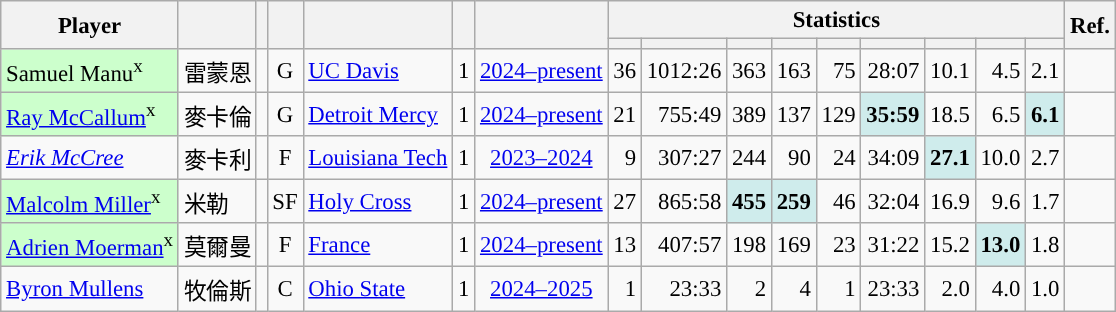<table class="wikitable sortable" style="font-size:95%; text-align:right;">
<tr>
<th rowspan="2">Player</th>
<th rowspan="2"></th>
<th rowspan="2"></th>
<th rowspan="2"></th>
<th rowspan="2"></th>
<th rowspan="2"></th>
<th rowspan="2"></th>
<th colspan="9">Statistics</th>
<th rowspan="2">Ref.</th>
</tr>
<tr>
<th></th>
<th></th>
<th></th>
<th></th>
<th></th>
<th></th>
<th></th>
<th></th>
<th></th>
</tr>
<tr>
<td align="left" bgcolor="#CCFFCC">Samuel Manu<sup>x</sup></td>
<td align="left">雷蒙恩</td>
<td align="center"></td>
<td align="center">G</td>
<td align="left"><a href='#'>UC Davis</a></td>
<td align="center">1</td>
<td align="center"><a href='#'>2024–present</a></td>
<td>36</td>
<td>1012:26</td>
<td>363</td>
<td>163</td>
<td>75</td>
<td>28:07</td>
<td>10.1</td>
<td>4.5</td>
<td>2.1</td>
<td align="center"></td>
</tr>
<tr>
<td align="left" bgcolor="#CCFFCC"><a href='#'>Ray McCallum</a><sup>x</sup></td>
<td align="left">麥卡倫</td>
<td align="center"></td>
<td align="center">G</td>
<td align="left"><a href='#'>Detroit Mercy</a></td>
<td align="center">1</td>
<td align="center"><a href='#'>2024–present</a></td>
<td>21</td>
<td>755:49</td>
<td>389</td>
<td>137</td>
<td>129</td>
<td bgcolor="#CFECEC"><strong>35:59</strong></td>
<td>18.5</td>
<td>6.5</td>
<td bgcolor="#CFECEC"><strong>6.1</strong></td>
<td align="center"></td>
</tr>
<tr>
<td align="left"><em><a href='#'>Erik McCree</a></em></td>
<td align="left">麥卡利</td>
<td align="center"></td>
<td align="center">F</td>
<td align="left"><a href='#'>Louisiana Tech</a></td>
<td align="center">1</td>
<td align="center"><a href='#'>2023–2024</a></td>
<td>9</td>
<td>307:27</td>
<td>244</td>
<td>90</td>
<td>24</td>
<td>34:09</td>
<td bgcolor="#CFECEC"><strong>27.1</strong></td>
<td>10.0</td>
<td>2.7</td>
<td align="center"></td>
</tr>
<tr>
<td align="left" bgcolor="#CCFFCC"><a href='#'>Malcolm Miller</a><sup>x</sup></td>
<td align="left">米勒</td>
<td align="center"></td>
<td align="center">SF</td>
<td align="left"><a href='#'>Holy Cross</a></td>
<td align="center">1</td>
<td align="center"><a href='#'>2024–present</a></td>
<td>27</td>
<td>865:58</td>
<td bgcolor="#CFECEC"><strong>455</strong></td>
<td bgcolor="#CFECEC"><strong>259</strong></td>
<td>46</td>
<td>32:04</td>
<td>16.9</td>
<td>9.6</td>
<td>1.7</td>
<td align="center"></td>
</tr>
<tr>
<td align="left" bgcolor="#CCFFCC"><a href='#'>Adrien Moerman</a><sup>x</sup></td>
<td align="left">莫爾曼</td>
<td align="center"></td>
<td align="center">F</td>
<td align="left"><a href='#'>France</a></td>
<td align="center">1</td>
<td align="center"><a href='#'>2024–present</a></td>
<td>13</td>
<td>407:57</td>
<td>198</td>
<td>169</td>
<td>23</td>
<td>31:22</td>
<td>15.2</td>
<td bgcolor="#CFECEC"><strong>13.0</strong></td>
<td>1.8</td>
<td align="center"></td>
</tr>
<tr>
<td align="left"><a href='#'>Byron Mullens</a></td>
<td align="left">牧倫斯</td>
<td align="center"></td>
<td align="center">C</td>
<td align="left"><a href='#'>Ohio State</a></td>
<td align="center">1</td>
<td align="center"><a href='#'>2024–2025</a></td>
<td>1</td>
<td>23:33</td>
<td>2</td>
<td>4</td>
<td>1</td>
<td>23:33</td>
<td>2.0</td>
<td>4.0</td>
<td>1.0</td>
<td align="center"></td>
</tr>
</table>
